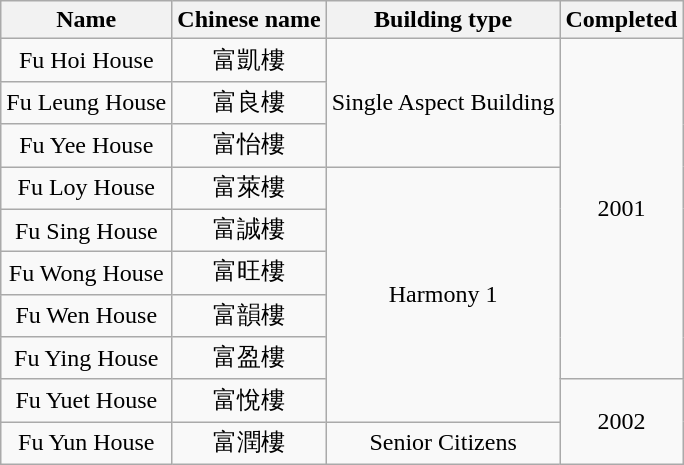<table class="wikitable" style="text-align: center">
<tr>
<th>Name</th>
<th>Chinese name</th>
<th>Building type</th>
<th>Completed</th>
</tr>
<tr>
<td>Fu Hoi House</td>
<td>富凱樓</td>
<td rowspan="3">Single Aspect Building</td>
<td rowspan="8">2001</td>
</tr>
<tr>
<td>Fu Leung House</td>
<td>富良樓</td>
</tr>
<tr>
<td>Fu Yee House</td>
<td>富怡樓</td>
</tr>
<tr>
<td>Fu Loy House</td>
<td>富萊樓</td>
<td rowspan="6">Harmony 1</td>
</tr>
<tr>
<td>Fu Sing House</td>
<td>富誠樓</td>
</tr>
<tr>
<td>Fu Wong House</td>
<td>富旺樓</td>
</tr>
<tr>
<td>Fu Wen House</td>
<td>富韻樓</td>
</tr>
<tr>
<td>Fu Ying House</td>
<td>富盈樓</td>
</tr>
<tr>
<td>Fu Yuet House</td>
<td>富悅樓</td>
<td rowspan="2">2002</td>
</tr>
<tr>
<td>Fu Yun House</td>
<td>富潤樓</td>
<td>Senior Citizens</td>
</tr>
</table>
